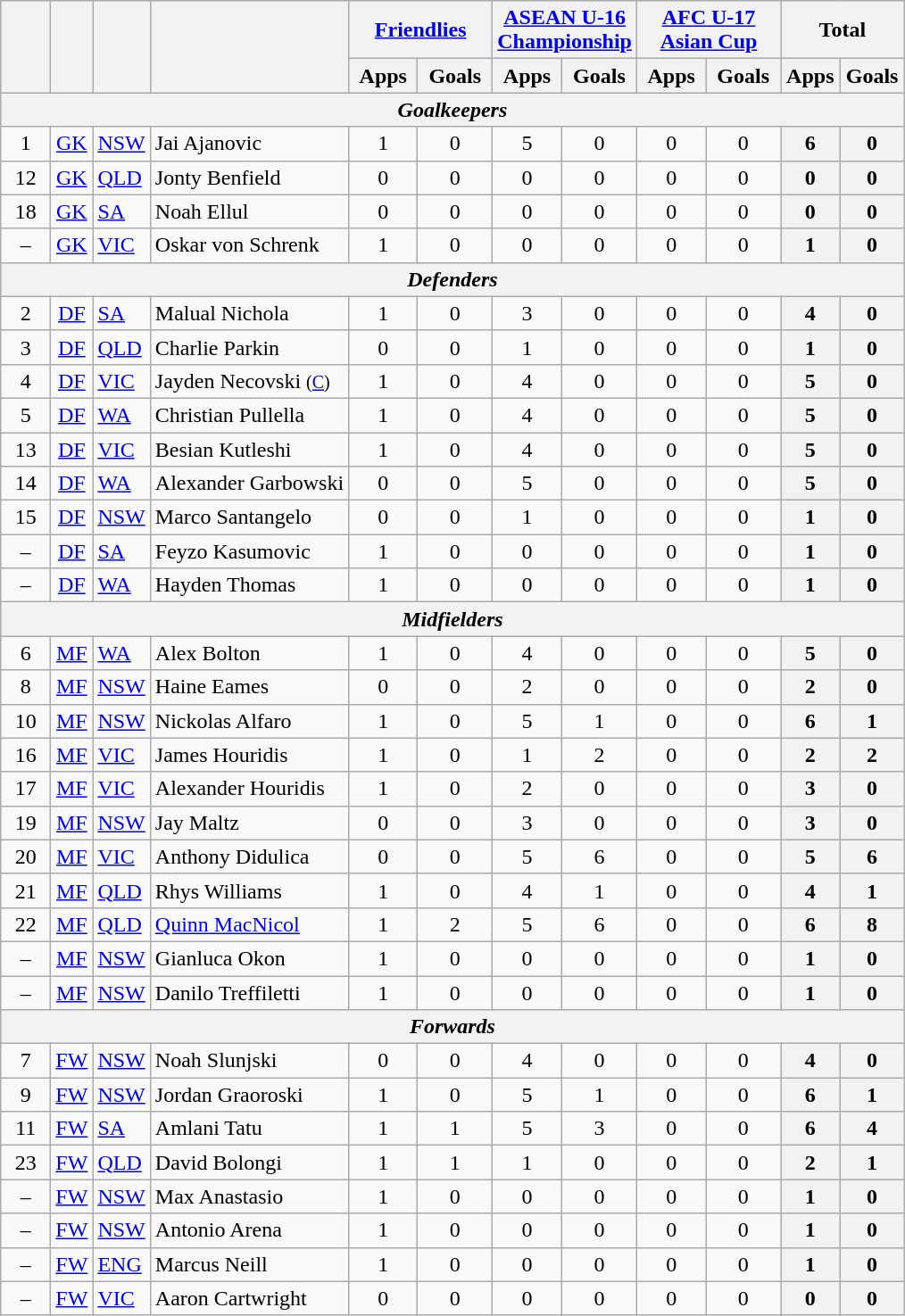<table class="wikitable" style="text-align: center;">
<tr>
<th rowspan="2" width="30"><br></th>
<th rowspan="2"><br></th>
<th rowspan="2"><br></th>
<th rowspan="2"><br></th>
<th colspan="2" width="100"><a href='#'>Friendlies</a></th>
<th colspan="2" width="100"><a href='#'>ASEAN U-16 Championship</a></th>
<th colspan="2" width="100"><a href='#'>AFC U-17 Asian Cup</a></th>
<th colspan="2" width="85">Total</th>
</tr>
<tr>
<th>Apps</th>
<th>Goals</th>
<th>Apps</th>
<th>Goals</th>
<th>Apps</th>
<th>Goals</th>
<th>Apps</th>
<th>Goals</th>
</tr>
<tr>
<th colspan="14"><em>Goalkeepers</em></th>
</tr>
<tr>
<td>1</td>
<td><a href='#'>GK</a></td>
<td style="text-align:left"> <a href='#'>NSW</a></td>
<td style="text-align:left">Jai Ajanovic</td>
<td>1</td>
<td>0</td>
<td>5</td>
<td>0</td>
<td>0</td>
<td>0</td>
<th>6</th>
<th>0</th>
</tr>
<tr>
<td>12</td>
<td><a href='#'>GK</a></td>
<td style="text-align:left"> <a href='#'>QLD</a></td>
<td style="text-align:left">Jonty Benfield</td>
<td>0</td>
<td>0</td>
<td>0</td>
<td>0</td>
<td>0</td>
<td>0</td>
<th>0</th>
<th>0</th>
</tr>
<tr>
<td>18</td>
<td><a href='#'>GK</a></td>
<td style="text-align:left"> <a href='#'>SA</a></td>
<td style="text-align:left">Noah Ellul</td>
<td>0</td>
<td>0</td>
<td>0</td>
<td>0</td>
<td>0</td>
<td>0</td>
<th>0</th>
<th>0</th>
</tr>
<tr>
<td>–</td>
<td><a href='#'>GK</a></td>
<td style="text-align:left"> <a href='#'>VIC</a></td>
<td style="text-align:left">Oskar von Schrenk</td>
<td>1</td>
<td>0</td>
<td>0</td>
<td>0</td>
<td>0</td>
<td>0</td>
<th>1</th>
<th>0</th>
</tr>
<tr>
<th colspan="14"><em>Defenders</em></th>
</tr>
<tr>
<td>2</td>
<td><a href='#'>DF</a></td>
<td style="text-align:left"> <a href='#'>SA</a></td>
<td style="text-align:left">Malual Nichola</td>
<td>1</td>
<td>0</td>
<td>3</td>
<td>0</td>
<td>0</td>
<td>0</td>
<th>4</th>
<th>0</th>
</tr>
<tr>
<td>3</td>
<td><a href='#'>DF</a></td>
<td style="text-align:left"> <a href='#'>QLD</a></td>
<td style="text-align:left">Charlie Parkin</td>
<td>0</td>
<td>0</td>
<td>1</td>
<td>0</td>
<td>0</td>
<td>0</td>
<th>1</th>
<th>0</th>
</tr>
<tr>
<td>4</td>
<td><a href='#'>DF</a></td>
<td style="text-align:left"> <a href='#'>VIC</a></td>
<td style="text-align:left">Jayden Necovski <small>(<a href='#'>C</a>)</small></td>
<td>1</td>
<td>0</td>
<td>4</td>
<td>0</td>
<td>0</td>
<td>0</td>
<th>5</th>
<th>0</th>
</tr>
<tr>
<td>5</td>
<td><a href='#'>DF</a></td>
<td style="text-align:left"> <a href='#'>WA</a></td>
<td style="text-align:left">Christian Pullella</td>
<td>1</td>
<td>0</td>
<td>4</td>
<td>0</td>
<td>0</td>
<td>0</td>
<th>5</th>
<th>0</th>
</tr>
<tr>
<td>13</td>
<td><a href='#'>DF</a></td>
<td style="text-align:left"> <a href='#'>VIC</a></td>
<td style="text-align:left">Besian Kutleshi</td>
<td>1</td>
<td>0</td>
<td>4</td>
<td>0</td>
<td>0</td>
<td>0</td>
<th>5</th>
<th>0</th>
</tr>
<tr>
<td>14</td>
<td><a href='#'>DF</a></td>
<td style="text-align:left"> <a href='#'>WA</a></td>
<td style="text-align:left">Alexander Garbowski</td>
<td>0</td>
<td>0</td>
<td>5</td>
<td>0</td>
<td>0</td>
<td>0</td>
<th>5</th>
<th>0</th>
</tr>
<tr>
<td>15</td>
<td><a href='#'>DF</a></td>
<td style="text-align:left"> <a href='#'>NSW</a></td>
<td style="text-align:left">Marco Santangelo</td>
<td>0</td>
<td>0</td>
<td>1</td>
<td>0</td>
<td>0</td>
<td>0</td>
<th>1</th>
<th>0</th>
</tr>
<tr>
<td>–</td>
<td><a href='#'>DF</a></td>
<td style="text-align:left"> <a href='#'>SA</a></td>
<td style="text-align:left">Feyzo Kasumovic</td>
<td>1</td>
<td>0</td>
<td>0</td>
<td>0</td>
<td>0</td>
<td>0</td>
<th>1</th>
<th>0</th>
</tr>
<tr>
<td>–</td>
<td><a href='#'>DF</a></td>
<td style="text-align:left"> <a href='#'>WA</a></td>
<td style="text-align:left">Hayden Thomas</td>
<td>1</td>
<td>0</td>
<td>0</td>
<td>0</td>
<td>0</td>
<td>0</td>
<th>1</th>
<th>0</th>
</tr>
<tr>
<th colspan="14"><em>Midfielders</em></th>
</tr>
<tr>
<td>6</td>
<td><a href='#'>MF</a></td>
<td style="text-align:left"> <a href='#'>WA</a></td>
<td style="text-align:left">Alex Bolton</td>
<td>1</td>
<td>0</td>
<td>4</td>
<td>0</td>
<td>0</td>
<td>0</td>
<th>5</th>
<th>0</th>
</tr>
<tr>
<td>8</td>
<td><a href='#'>MF</a></td>
<td style="text-align:left"> <a href='#'>NSW</a></td>
<td style="text-align:left">Haine Eames</td>
<td>0</td>
<td>0</td>
<td>2</td>
<td>0</td>
<td>0</td>
<td>0</td>
<th>2</th>
<th>0</th>
</tr>
<tr>
<td>10</td>
<td><a href='#'>MF</a></td>
<td style="text-align:left"> <a href='#'>NSW</a></td>
<td style="text-align:left">Nickolas Alfaro</td>
<td>1</td>
<td>0</td>
<td>5</td>
<td>1</td>
<td>0</td>
<td>0</td>
<th>6</th>
<th>1</th>
</tr>
<tr>
<td>16</td>
<td><a href='#'>MF</a></td>
<td style="text-align:left"> <a href='#'>VIC</a></td>
<td style="text-align:left">James Houridis</td>
<td>1</td>
<td>0</td>
<td>1</td>
<td>2</td>
<td>0</td>
<td>0</td>
<th>2</th>
<th>2</th>
</tr>
<tr>
<td>17</td>
<td><a href='#'>MF</a></td>
<td style="text-align:left"> <a href='#'>VIC</a></td>
<td style="text-align:left">Alexander Houridis</td>
<td>1</td>
<td>0</td>
<td>2</td>
<td>0</td>
<td>0</td>
<td>0</td>
<th>3</th>
<th>0</th>
</tr>
<tr>
<td>19</td>
<td><a href='#'>MF</a></td>
<td style="text-align:left"> <a href='#'>NSW</a></td>
<td style="text-align:left">Jay Maltz</td>
<td>0</td>
<td>0</td>
<td>3</td>
<td>0</td>
<td>0</td>
<td>0</td>
<th>3</th>
<th>0</th>
</tr>
<tr>
<td>20</td>
<td><a href='#'>MF</a></td>
<td style="text-align:left"> <a href='#'>VIC</a></td>
<td style="text-align:left">Anthony Didulica</td>
<td>0</td>
<td>0</td>
<td>5</td>
<td>6</td>
<td>0</td>
<td>0</td>
<th>5</th>
<th>6</th>
</tr>
<tr>
<td>21</td>
<td><a href='#'>MF</a></td>
<td style="text-align:left"> <a href='#'>QLD</a></td>
<td style="text-align:left">Rhys Williams</td>
<td>1</td>
<td>0</td>
<td>4</td>
<td>1</td>
<td>0</td>
<td>0</td>
<th>4</th>
<th>1</th>
</tr>
<tr>
<td>22</td>
<td><a href='#'>MF</a></td>
<td style="text-align:left"> <a href='#'>QLD</a></td>
<td style="text-align:left"><a href='#'>Quinn MacNicol</a></td>
<td>1</td>
<td>2</td>
<td>5</td>
<td>6</td>
<td>0</td>
<td>0</td>
<th>6</th>
<th>8</th>
</tr>
<tr>
<td>–</td>
<td><a href='#'>MF</a></td>
<td style="text-align:left"> <a href='#'>NSW</a></td>
<td style="text-align:left">Gianluca Okon</td>
<td>1</td>
<td>0</td>
<td>0</td>
<td>0</td>
<td>0</td>
<td>0</td>
<th>1</th>
<th>0</th>
</tr>
<tr>
<td>–</td>
<td><a href='#'>MF</a></td>
<td style="text-align:left"> <a href='#'>NSW</a></td>
<td style="text-align:left">Danilo Treffiletti</td>
<td>1</td>
<td>0</td>
<td>0</td>
<td>0</td>
<td>0</td>
<td>0</td>
<th>1</th>
<th>0</th>
</tr>
<tr>
<th colspan="14"><em>Forwards</em></th>
</tr>
<tr>
<td>7</td>
<td><a href='#'>FW</a></td>
<td style="text-align:left"> <a href='#'>NSW</a></td>
<td style="text-align:left">Noah Slunjski</td>
<td>0</td>
<td>0</td>
<td>4</td>
<td>0</td>
<td>0</td>
<td>0</td>
<th>4</th>
<th>0</th>
</tr>
<tr>
<td>9</td>
<td><a href='#'>FW</a></td>
<td style="text-align:left"> <a href='#'>NSW</a></td>
<td style="text-align:left">Jordan Graoroski</td>
<td>1</td>
<td>0</td>
<td>5</td>
<td>1</td>
<td>0</td>
<td>0</td>
<th>6</th>
<th>1</th>
</tr>
<tr>
<td>11</td>
<td><a href='#'>FW</a></td>
<td style="text-align:left"> <a href='#'>SA</a></td>
<td style="text-align:left">Amlani Tatu</td>
<td>1</td>
<td>1</td>
<td>5</td>
<td>3</td>
<td>0</td>
<td>0</td>
<th>6</th>
<th>4</th>
</tr>
<tr>
<td>23</td>
<td><a href='#'>FW</a></td>
<td style="text-align:left"> <a href='#'>QLD</a></td>
<td style="text-align:left">David Bolongi</td>
<td>1</td>
<td>1</td>
<td>1</td>
<td>0</td>
<td>0</td>
<td>0</td>
<th>2</th>
<th>1</th>
</tr>
<tr>
<td>–</td>
<td><a href='#'>FW</a></td>
<td style="text-align:left"> <a href='#'>NSW</a></td>
<td style="text-align:left">Max Anastasio</td>
<td>1</td>
<td>0</td>
<td>0</td>
<td>0</td>
<td>0</td>
<td>0</td>
<th>1</th>
<th>0</th>
</tr>
<tr>
<td>–</td>
<td><a href='#'>FW</a></td>
<td style="text-align:left"> <a href='#'>NSW</a></td>
<td style="text-align:left">Antonio Arena</td>
<td>1</td>
<td>0</td>
<td>0</td>
<td>0</td>
<td>0</td>
<td>0</td>
<th>1</th>
<th>0</th>
</tr>
<tr>
<td>–</td>
<td><a href='#'>FW</a></td>
<td style="text-align:left"> <a href='#'>ENG</a></td>
<td style="text-align:left">Marcus Neill</td>
<td>1</td>
<td>0</td>
<td>0</td>
<td>0</td>
<td>0</td>
<td>0</td>
<th>1</th>
<th>0</th>
</tr>
<tr>
<td>–</td>
<td><a href='#'>FW</a></td>
<td style="text-align:left"> <a href='#'>VIC</a></td>
<td style="text-align:left">Aaron Cartwright</td>
<td>0</td>
<td>0</td>
<td>0</td>
<td>0</td>
<td>0</td>
<td>0</td>
<th>0</th>
<th>0</th>
</tr>
</table>
